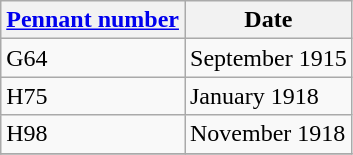<table class="wikitable" style="text-align:left">
<tr>
<th><a href='#'>Pennant number</a></th>
<th>Date</th>
</tr>
<tr>
<td>G64</td>
<td>September 1915</td>
</tr>
<tr>
<td>H75</td>
<td>January 1918</td>
</tr>
<tr>
<td>H98</td>
<td>November 1918</td>
</tr>
<tr>
</tr>
</table>
